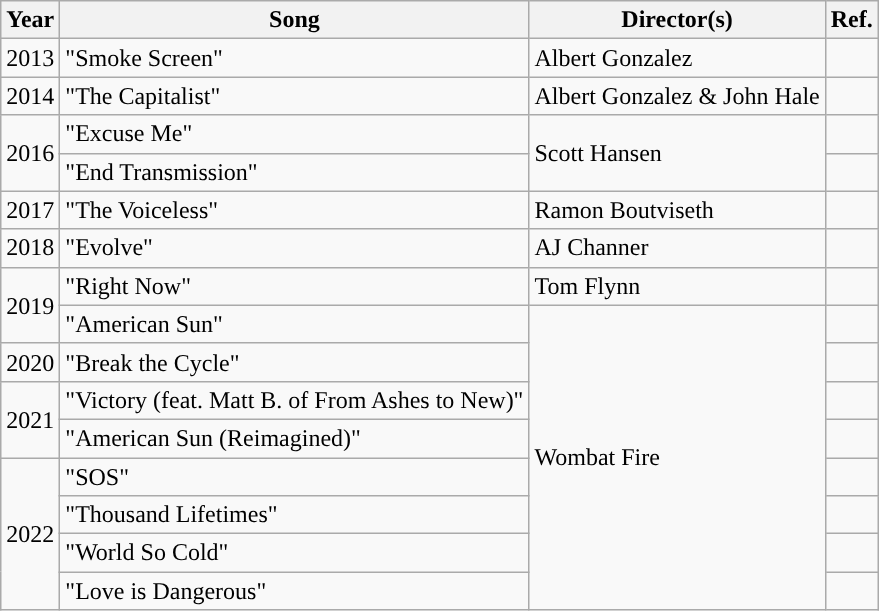<table class="wikitable">
<tr>
<th>Year</th>
<th>Song</th>
<th>Director(s)</th>
<th>Ref.</th>
</tr>
<tr>
<td style="text-align:center;">2013</td>
<td>"Smoke Screen"</td>
<td>Albert Gonzalez</td>
<td style="text-align:center;"></td>
</tr>
<tr>
<td style="text-align:center;">2014</td>
<td>"The Capitalist"</td>
<td>Albert Gonzalez & John Hale</td>
<td style="text-align:center;"></td>
</tr>
<tr>
<td style="text-align:center;" rowspan="2">2016</td>
<td>"Excuse Me"</td>
<td rowspan="2">Scott Hansen</td>
<td style="text-align:center;"></td>
</tr>
<tr>
<td>"End Transmission"</td>
<td style="text-align:center;"></td>
</tr>
<tr>
<td style="text-align:center;">2017</td>
<td>"The Voiceless"</td>
<td>Ramon Boutviseth</td>
<td style="text-align:center;"></td>
</tr>
<tr>
<td style="text-align:center;">2018</td>
<td>"Evolve"</td>
<td>AJ Channer</td>
<td style="text-align:center;"></td>
</tr>
<tr>
<td rowspan="2">2019</td>
<td>"Right Now"</td>
<td>Tom Flynn</td>
<td style="text-align:center;"></td>
</tr>
<tr>
<td>"American Sun"</td>
<td rowspan="8">Wombat Fire</td>
<td style="text-align:center;"></td>
</tr>
<tr>
<td style="text-align:center;">2020</td>
<td>"Break the Cycle"</td>
<td style="text-align:center;"></td>
</tr>
<tr>
<td style="text-align:center;" rowspan="2">2021</td>
<td>"Victory  (feat. Matt B. of From Ashes to New)"</td>
<td style="text-align:center;"></td>
</tr>
<tr>
<td>"American Sun (Reimagined)"</td>
<td style="text-align:center;"></td>
</tr>
<tr>
<td rowspan="4" style="text-align:center;">2022</td>
<td>"SOS"</td>
<td style="text-align:center;"></td>
</tr>
<tr>
<td>"Thousand Lifetimes"</td>
<td style="text-align:center;"></td>
</tr>
<tr>
<td>"World So Cold"</td>
<td style="text-align:center;"></td>
</tr>
<tr>
<td>"Love is Dangerous"</td>
<td style="text-align:center;"></td>
</tr>
</table>
